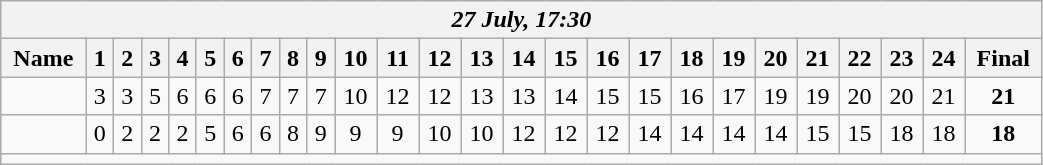<table class=wikitable style="text-align:center; width: 55%">
<tr>
<th colspan=27><em>27 July, 17:30</em></th>
</tr>
<tr>
<th>Name</th>
<th>1</th>
<th>2</th>
<th>3</th>
<th>4</th>
<th>5</th>
<th>6</th>
<th>7</th>
<th>8</th>
<th>9</th>
<th>10</th>
<th>11</th>
<th>12</th>
<th>13</th>
<th>14</th>
<th>15</th>
<th>16</th>
<th>17</th>
<th>18</th>
<th>19</th>
<th>20</th>
<th>21</th>
<th>22</th>
<th>23</th>
<th>24</th>
<th>Final</th>
</tr>
<tr>
<td align=left><strong></strong></td>
<td>3</td>
<td>3</td>
<td>5</td>
<td>6</td>
<td>6</td>
<td>6</td>
<td>7</td>
<td>7</td>
<td>7</td>
<td>10</td>
<td>12</td>
<td>12</td>
<td>13</td>
<td>13</td>
<td>14</td>
<td>15</td>
<td>15</td>
<td>16</td>
<td>17</td>
<td>19</td>
<td>19</td>
<td>20</td>
<td>20</td>
<td>21</td>
<td><strong>21</strong></td>
</tr>
<tr>
<td align=left></td>
<td>0</td>
<td>2</td>
<td>2</td>
<td>2</td>
<td>5</td>
<td>6</td>
<td>6</td>
<td>8</td>
<td>9</td>
<td>9</td>
<td>9</td>
<td>10</td>
<td>10</td>
<td>12</td>
<td>12</td>
<td>12</td>
<td>14</td>
<td>14</td>
<td>14</td>
<td>14</td>
<td>15</td>
<td>15</td>
<td>18</td>
<td>18</td>
<td><strong>18</strong></td>
</tr>
<tr>
<td colspan=27></td>
</tr>
</table>
